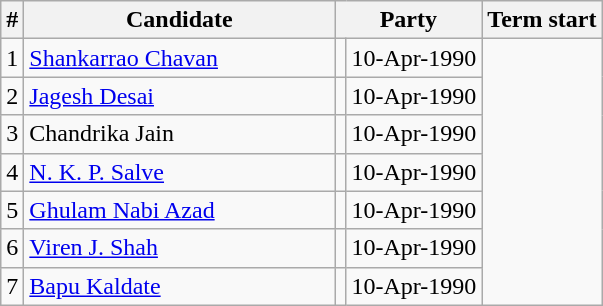<table class="wikitable">
<tr>
<th>#</th>
<th style="width:200px">Candidate</th>
<th colspan="2">Party</th>
<th>Term start</th>
</tr>
<tr>
<td>1</td>
<td><a href='#'>Shankarrao Chavan</a></td>
<td></td>
<td>10-Apr-1990</td>
</tr>
<tr>
<td>2</td>
<td><a href='#'>Jagesh Desai</a></td>
<td></td>
<td>10-Apr-1990</td>
</tr>
<tr>
<td>3</td>
<td>Chandrika Jain</td>
<td></td>
<td>10-Apr-1990</td>
</tr>
<tr>
<td>4</td>
<td><a href='#'>N. K. P. Salve</a></td>
<td></td>
<td>10-Apr-1990</td>
</tr>
<tr>
<td>5</td>
<td><a href='#'>Ghulam Nabi Azad</a></td>
<td></td>
<td>10-Apr-1990</td>
</tr>
<tr>
<td>6</td>
<td><a href='#'>Viren J. Shah</a></td>
<td></td>
<td>10-Apr-1990</td>
</tr>
<tr>
<td>7</td>
<td><a href='#'>Bapu Kaldate</a></td>
<td></td>
<td>10-Apr-1990</td>
</tr>
</table>
